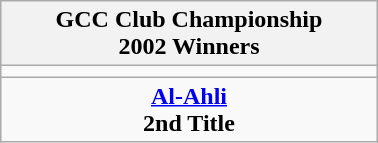<table class="wikitable" style="text-align: center; margin: 0 auto; width: 20%">
<tr>
<th>GCC Club Championship <br>2002 Winners</th>
</tr>
<tr>
<td></td>
</tr>
<tr>
<td><strong><a href='#'>Al-Ahli</a></strong><br><strong>2nd Title</strong></td>
</tr>
</table>
